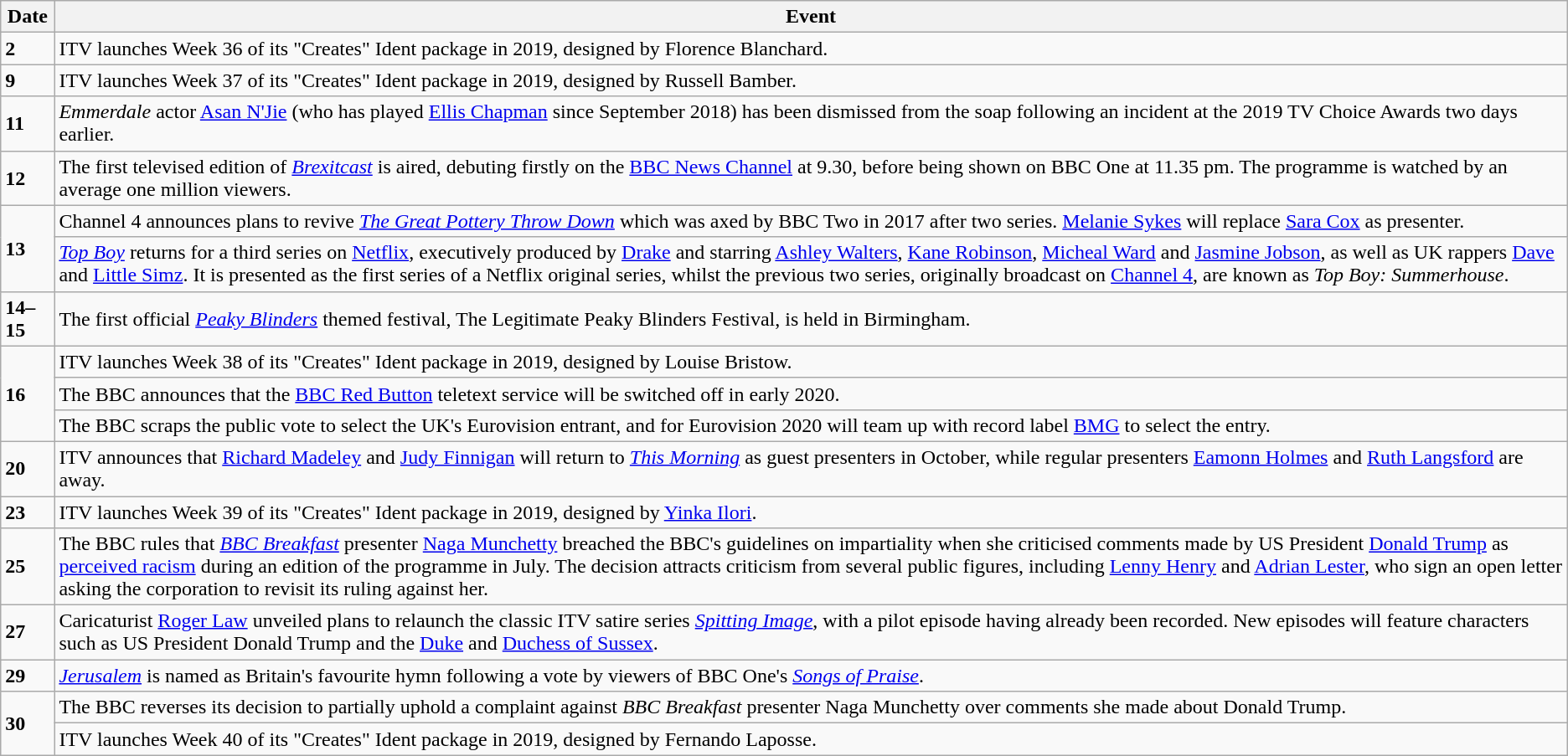<table class="wikitable">
<tr>
<th>Date</th>
<th>Event</th>
</tr>
<tr>
<td><strong>2</strong></td>
<td>ITV launches Week 36 of its "Creates" Ident package in 2019, designed by Florence Blanchard.</td>
</tr>
<tr>
<td><strong>9</strong></td>
<td>ITV launches Week 37 of its "Creates" Ident package in 2019, designed by Russell Bamber.</td>
</tr>
<tr>
<td><strong>11</strong></td>
<td><em>Emmerdale</em> actor <a href='#'>Asan N'Jie</a> (who has played <a href='#'>Ellis Chapman</a> since September 2018) has been dismissed from the soap following an incident at the 2019 TV Choice Awards two days earlier.</td>
</tr>
<tr>
<td><strong>12</strong></td>
<td>The first televised edition of <em><a href='#'>Brexitcast</a></em> is aired, debuting firstly on the <a href='#'>BBC News Channel</a> at 9.30, before being shown on BBC One at 11.35 pm. The programme is watched by an average one million viewers.</td>
</tr>
<tr>
<td rowspan=2><strong>13</strong></td>
<td>Channel 4 announces plans to revive <em><a href='#'>The Great Pottery Throw Down</a></em> which was axed by BBC Two in 2017 after two series. <a href='#'>Melanie Sykes</a> will replace <a href='#'>Sara Cox</a> as presenter.</td>
</tr>
<tr>
<td><em><a href='#'>Top Boy</a></em> returns for a third series on <a href='#'>Netflix</a>, executively produced by <a href='#'>Drake</a> and starring <a href='#'>Ashley Walters</a>, <a href='#'>Kane Robinson</a>, <a href='#'>Micheal Ward</a> and <a href='#'>Jasmine Jobson</a>, as well as UK rappers <a href='#'>Dave</a> and <a href='#'>Little Simz</a>. It is presented as the first series of a Netflix original series, whilst the previous two series, originally broadcast on <a href='#'>Channel 4</a>, are known as <em>Top Boy: Summerhouse</em>.</td>
</tr>
<tr>
<td><strong>14–15</strong></td>
<td>The first official <em><a href='#'>Peaky Blinders</a></em> themed festival, The Legitimate Peaky Blinders Festival, is held in Birmingham.</td>
</tr>
<tr>
<td rowspan=3><strong>16</strong></td>
<td>ITV launches Week 38 of its "Creates" Ident package in 2019, designed by Louise Bristow.</td>
</tr>
<tr>
<td>The BBC announces that the <a href='#'>BBC Red Button</a> teletext service will be switched off in early 2020.</td>
</tr>
<tr>
<td>The BBC scraps the public vote to select the UK's Eurovision entrant, and for Eurovision 2020 will team up with record label <a href='#'>BMG</a> to select the entry.</td>
</tr>
<tr>
<td><strong>20</strong></td>
<td>ITV announces that <a href='#'>Richard Madeley</a> and <a href='#'>Judy Finnigan</a> will return to <em><a href='#'>This Morning</a></em> as guest presenters in October, while regular presenters <a href='#'>Eamonn Holmes</a> and <a href='#'>Ruth Langsford</a> are away.</td>
</tr>
<tr>
<td><strong>23</strong></td>
<td>ITV launches Week 39 of its "Creates" Ident package in 2019, designed by <a href='#'>Yinka Ilori</a>.</td>
</tr>
<tr>
<td><strong>25</strong></td>
<td>The BBC rules that <em><a href='#'>BBC Breakfast</a></em> presenter <a href='#'>Naga Munchetty</a> breached the BBC's guidelines on impartiality when she criticised comments made by US President <a href='#'>Donald Trump</a> as <a href='#'>perceived racism</a> during an edition of the programme in July. The decision attracts criticism from several public figures, including <a href='#'>Lenny Henry</a> and <a href='#'>Adrian Lester</a>, who sign an open letter asking the corporation to revisit its ruling against her.</td>
</tr>
<tr>
<td><strong>27</strong></td>
<td>Caricaturist <a href='#'>Roger Law</a> unveiled plans to relaunch the classic ITV satire series <em><a href='#'>Spitting Image</a></em>, with a pilot episode having already been recorded. New episodes will feature characters such as US President Donald Trump and the <a href='#'>Duke</a> and <a href='#'>Duchess of Sussex</a>.</td>
</tr>
<tr>
<td><strong>29</strong></td>
<td><em><a href='#'>Jerusalem</a></em> is named as Britain's favourite hymn following a vote by viewers of BBC One's <em><a href='#'>Songs of Praise</a></em>.</td>
</tr>
<tr>
<td rowspan=2><strong>30</strong></td>
<td>The BBC reverses its decision to partially uphold a complaint against <em>BBC Breakfast</em> presenter Naga Munchetty over comments she made about Donald Trump.</td>
</tr>
<tr>
<td>ITV launches Week 40 of its "Creates" Ident package in 2019, designed by Fernando Laposse.</td>
</tr>
</table>
